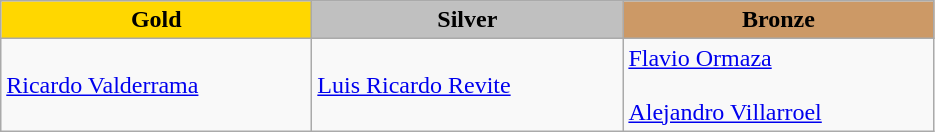<table class="wikitable" style="text-align:left">
<tr align="center">
<td width=200 bgcolor=gold><strong>Gold</strong></td>
<td width=200 bgcolor=silver><strong>Silver</strong></td>
<td width=200 bgcolor=CC9966><strong>Bronze</strong></td>
</tr>
<tr>
<td><a href='#'>Ricardo Valderrama</a><br></td>
<td><a href='#'>Luis Ricardo Revite</a><br></td>
<td><a href='#'>Flavio Ormaza</a><br><br><a href='#'>Alejandro Villarroel</a><br></td>
</tr>
</table>
